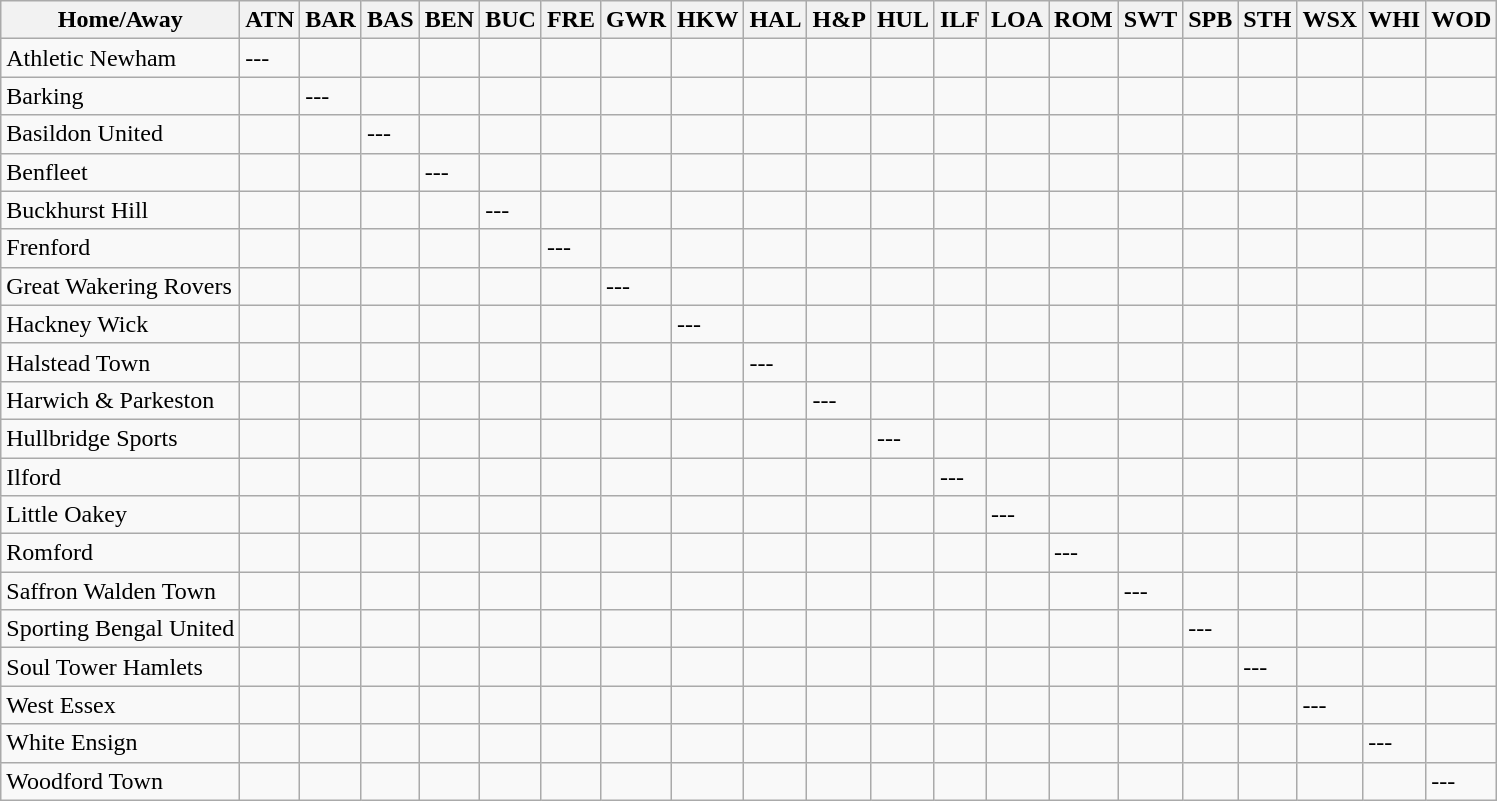<table class="wikitable">
<tr>
<th>Home/Away</th>
<th>ATN</th>
<th>BAR</th>
<th>BAS</th>
<th>BEN</th>
<th>BUC</th>
<th>FRE</th>
<th>GWR</th>
<th>HKW</th>
<th>HAL</th>
<th>H&P</th>
<th>HUL</th>
<th>ILF</th>
<th>LOA</th>
<th>ROM</th>
<th>SWT</th>
<th>SPB</th>
<th>STH</th>
<th>WSX</th>
<th>WHI</th>
<th>WOD</th>
</tr>
<tr>
<td>Athletic Newham</td>
<td>---</td>
<td></td>
<td></td>
<td></td>
<td></td>
<td></td>
<td></td>
<td></td>
<td></td>
<td></td>
<td></td>
<td></td>
<td></td>
<td></td>
<td></td>
<td></td>
<td></td>
<td></td>
<td></td>
<td></td>
</tr>
<tr>
<td>Barking</td>
<td></td>
<td>---</td>
<td></td>
<td></td>
<td></td>
<td></td>
<td></td>
<td></td>
<td></td>
<td></td>
<td></td>
<td></td>
<td></td>
<td></td>
<td></td>
<td></td>
<td></td>
<td></td>
<td></td>
<td></td>
</tr>
<tr>
<td>Basildon United</td>
<td></td>
<td></td>
<td>---</td>
<td></td>
<td></td>
<td></td>
<td></td>
<td></td>
<td></td>
<td></td>
<td></td>
<td></td>
<td></td>
<td></td>
<td></td>
<td></td>
<td></td>
<td></td>
<td></td>
<td></td>
</tr>
<tr>
<td>Benfleet</td>
<td></td>
<td></td>
<td></td>
<td>---</td>
<td></td>
<td></td>
<td></td>
<td></td>
<td></td>
<td></td>
<td></td>
<td></td>
<td></td>
<td></td>
<td></td>
<td></td>
<td></td>
<td></td>
<td></td>
<td></td>
</tr>
<tr>
<td>Buckhurst Hill</td>
<td></td>
<td></td>
<td></td>
<td></td>
<td>---</td>
<td></td>
<td></td>
<td></td>
<td></td>
<td></td>
<td></td>
<td></td>
<td></td>
<td></td>
<td></td>
<td></td>
<td></td>
<td></td>
<td></td>
<td></td>
</tr>
<tr>
<td>Frenford</td>
<td></td>
<td></td>
<td></td>
<td></td>
<td></td>
<td>---</td>
<td></td>
<td></td>
<td></td>
<td></td>
<td></td>
<td></td>
<td></td>
<td></td>
<td></td>
<td></td>
<td></td>
<td></td>
<td></td>
<td></td>
</tr>
<tr>
<td>Great Wakering Rovers</td>
<td></td>
<td></td>
<td></td>
<td></td>
<td></td>
<td></td>
<td>---</td>
<td></td>
<td></td>
<td></td>
<td></td>
<td></td>
<td></td>
<td></td>
<td></td>
<td></td>
<td></td>
<td></td>
<td></td>
<td></td>
</tr>
<tr>
<td>Hackney Wick</td>
<td></td>
<td></td>
<td></td>
<td></td>
<td></td>
<td></td>
<td></td>
<td>---</td>
<td></td>
<td></td>
<td></td>
<td></td>
<td></td>
<td></td>
<td></td>
<td></td>
<td></td>
<td></td>
<td></td>
<td></td>
</tr>
<tr>
<td>Halstead Town</td>
<td></td>
<td></td>
<td></td>
<td></td>
<td></td>
<td></td>
<td></td>
<td></td>
<td>---</td>
<td></td>
<td></td>
<td></td>
<td></td>
<td></td>
<td></td>
<td></td>
<td></td>
<td></td>
<td></td>
<td></td>
</tr>
<tr>
<td>Harwich & Parkeston</td>
<td></td>
<td></td>
<td></td>
<td></td>
<td></td>
<td></td>
<td></td>
<td></td>
<td></td>
<td>---</td>
<td></td>
<td></td>
<td></td>
<td></td>
<td></td>
<td></td>
<td></td>
<td></td>
<td></td>
<td></td>
</tr>
<tr>
<td>Hullbridge Sports</td>
<td></td>
<td></td>
<td></td>
<td></td>
<td></td>
<td></td>
<td></td>
<td></td>
<td></td>
<td></td>
<td>---</td>
<td></td>
<td></td>
<td></td>
<td></td>
<td></td>
<td></td>
<td></td>
<td></td>
<td></td>
</tr>
<tr>
<td>Ilford</td>
<td></td>
<td></td>
<td></td>
<td></td>
<td></td>
<td></td>
<td></td>
<td></td>
<td></td>
<td></td>
<td></td>
<td>---</td>
<td></td>
<td></td>
<td></td>
<td></td>
<td></td>
<td></td>
<td></td>
<td></td>
</tr>
<tr>
<td>Little Oakey</td>
<td></td>
<td></td>
<td></td>
<td></td>
<td></td>
<td></td>
<td></td>
<td></td>
<td></td>
<td></td>
<td></td>
<td></td>
<td>---</td>
<td></td>
<td></td>
<td></td>
<td></td>
<td></td>
<td></td>
<td></td>
</tr>
<tr>
<td>Romford</td>
<td></td>
<td></td>
<td></td>
<td></td>
<td></td>
<td></td>
<td></td>
<td></td>
<td></td>
<td></td>
<td></td>
<td></td>
<td></td>
<td>---</td>
<td></td>
<td></td>
<td></td>
<td></td>
<td></td>
<td></td>
</tr>
<tr>
<td>Saffron Walden Town</td>
<td></td>
<td></td>
<td></td>
<td></td>
<td></td>
<td></td>
<td></td>
<td></td>
<td></td>
<td></td>
<td></td>
<td></td>
<td></td>
<td></td>
<td>---</td>
<td></td>
<td></td>
<td></td>
<td></td>
<td></td>
</tr>
<tr>
<td>Sporting Bengal United</td>
<td></td>
<td></td>
<td></td>
<td></td>
<td></td>
<td></td>
<td></td>
<td></td>
<td></td>
<td></td>
<td></td>
<td></td>
<td></td>
<td></td>
<td></td>
<td>---</td>
<td></td>
<td></td>
<td></td>
<td></td>
</tr>
<tr>
<td>Soul Tower Hamlets</td>
<td></td>
<td></td>
<td></td>
<td></td>
<td></td>
<td></td>
<td></td>
<td></td>
<td></td>
<td></td>
<td></td>
<td></td>
<td></td>
<td></td>
<td></td>
<td></td>
<td>---</td>
<td></td>
<td></td>
<td></td>
</tr>
<tr>
<td>West Essex</td>
<td></td>
<td></td>
<td></td>
<td></td>
<td></td>
<td></td>
<td></td>
<td></td>
<td></td>
<td></td>
<td></td>
<td></td>
<td></td>
<td></td>
<td></td>
<td></td>
<td></td>
<td>---</td>
<td></td>
<td></td>
</tr>
<tr>
<td>White Ensign</td>
<td></td>
<td></td>
<td></td>
<td></td>
<td></td>
<td></td>
<td></td>
<td></td>
<td></td>
<td></td>
<td></td>
<td></td>
<td></td>
<td></td>
<td></td>
<td></td>
<td></td>
<td></td>
<td>---</td>
<td></td>
</tr>
<tr>
<td>Woodford Town</td>
<td></td>
<td></td>
<td></td>
<td></td>
<td></td>
<td></td>
<td></td>
<td></td>
<td></td>
<td></td>
<td></td>
<td></td>
<td></td>
<td></td>
<td></td>
<td></td>
<td></td>
<td></td>
<td></td>
<td>---</td>
</tr>
</table>
